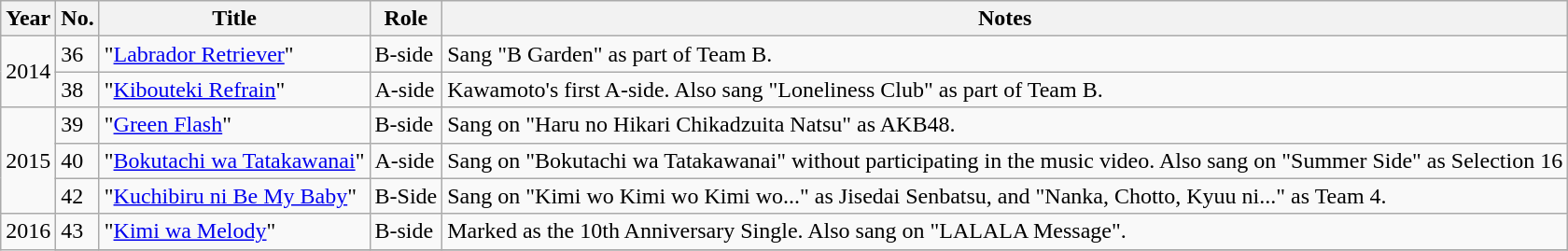<table class="wikitable sortable">
<tr>
<th>Year</th>
<th data-sort-type="number">No. </th>
<th>Title </th>
<th>Role </th>
<th class="unsortable">Notes </th>
</tr>
<tr>
<td rowspan="2">2014</td>
<td>36</td>
<td>"<a href='#'>Labrador Retriever</a>"</td>
<td>B-side</td>
<td>Sang "B Garden" as part of Team B.</td>
</tr>
<tr>
<td>38</td>
<td>"<a href='#'>Kibouteki Refrain</a>"</td>
<td>A-side</td>
<td>Kawamoto's first A-side. Also sang "Loneliness Club" as part of Team B.</td>
</tr>
<tr>
<td rowspan="3">2015</td>
<td>39</td>
<td>"<a href='#'>Green Flash</a>"</td>
<td>B-side</td>
<td>Sang on "Haru no Hikari Chikadzuita Natsu" as AKB48.</td>
</tr>
<tr>
<td>40</td>
<td>"<a href='#'>Bokutachi wa Tatakawanai</a>"</td>
<td>A-side</td>
<td>Sang on "Bokutachi wa Tatakawanai" without participating in the music video. Also sang on "Summer Side" as Selection 16</td>
</tr>
<tr>
<td>42</td>
<td>"<a href='#'>Kuchibiru ni Be My Baby</a>"</td>
<td>B-Side</td>
<td>Sang on "Kimi wo Kimi wo Kimi wo..." as Jisedai Senbatsu, and "Nanka, Chotto, Kyuu ni..." as Team 4.</td>
</tr>
<tr>
<td rowspan="4">2016</td>
<td>43</td>
<td>"<a href='#'>Kimi wa Melody</a>"</td>
<td>B-side</td>
<td>Marked as the 10th Anniversary Single. Also sang on "LALALA Message".</td>
</tr>
<tr>
</tr>
</table>
